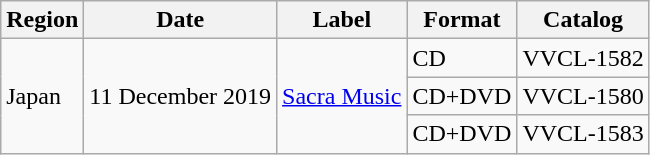<table class="wikitable">
<tr>
<th>Region</th>
<th>Date</th>
<th>Label</th>
<th>Format</th>
<th>Catalog</th>
</tr>
<tr>
<td rowspan="3">Japan</td>
<td rowspan="3">11 December 2019</td>
<td rowspan="3"><a href='#'>Sacra Music</a></td>
<td>CD</td>
<td>VVCL-1582</td>
</tr>
<tr>
<td>CD+DVD</td>
<td>VVCL-1580</td>
</tr>
<tr>
<td>CD+DVD</td>
<td>VVCL-1583</td>
</tr>
</table>
